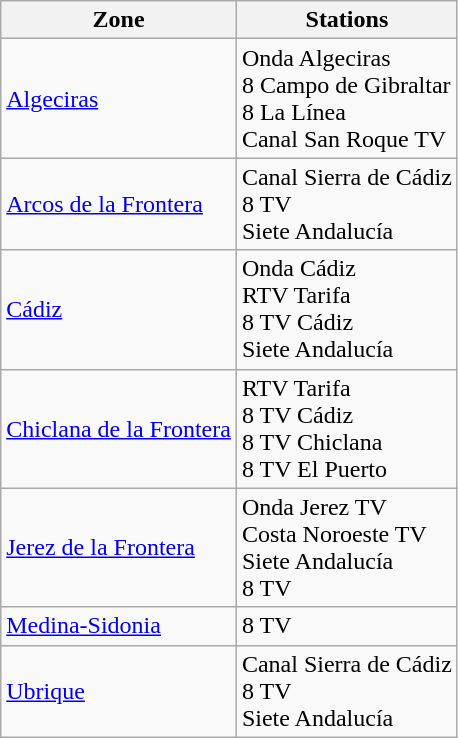<table class="wikitable">
<tr>
<th>Zone</th>
<th>Stations</th>
</tr>
<tr>
<td><a href='#'>Algeciras</a></td>
<td>Onda Algeciras<br>8 Campo de Gibraltar<br>8 La Línea<br>Canal San Roque TV</td>
</tr>
<tr>
<td><a href='#'>Arcos de la Frontera</a></td>
<td>Canal Sierra de Cádiz<br>8 TV<br>Siete Andalucía</td>
</tr>
<tr>
<td><a href='#'>Cádiz</a></td>
<td>Onda Cádiz<br>RTV Tarifa<br>8 TV Cádiz<br>Siete Andalucía</td>
</tr>
<tr>
<td><a href='#'>Chiclana de la Frontera</a></td>
<td>RTV Tarifa<br>8 TV Cádiz<br>8 TV Chiclana<br>8 TV El Puerto</td>
</tr>
<tr>
<td><a href='#'>Jerez de la Frontera</a></td>
<td>Onda Jerez TV<br>Costa Noroeste TV<br>Siete Andalucía<br>8 TV</td>
</tr>
<tr>
<td><a href='#'>Medina-Sidonia</a></td>
<td>8 TV</td>
</tr>
<tr>
<td><a href='#'>Ubrique</a></td>
<td>Canal Sierra de Cádiz<br>8 TV<br>Siete Andalucía</td>
</tr>
</table>
